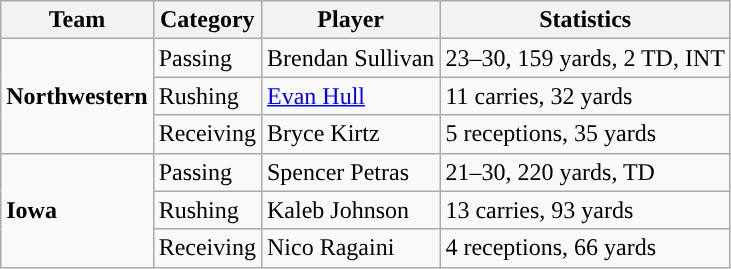<table class="wikitable" style="float: left;">
<tr>
<th>Team</th>
<th>Category</th>
<th>Player</th>
<th>Statistics</th>
</tr>
<tr>
<td rowspan=3><strong>Northwestern</strong></td>
<td>Passing</td>
<td>Brendan Sullivan</td>
<td>23–30, 159 yards, 2 TD, INT</td>
</tr>
<tr>
<td>Rushing</td>
<td><a href='#'>Evan Hull</a></td>
<td>11 carries, 32 yards</td>
</tr>
<tr>
<td>Receiving</td>
<td>Bryce Kirtz</td>
<td>5 receptions, 35 yards</td>
</tr>
<tr>
<td rowspan=3><strong>Iowa</strong></td>
<td>Passing</td>
<td>Spencer Petras</td>
<td>21–30, 220 yards, TD</td>
</tr>
<tr>
<td>Rushing</td>
<td>Kaleb Johnson</td>
<td>13 carries, 93 yards</td>
</tr>
<tr>
<td>Receiving</td>
<td>Nico Ragaini</td>
<td>4 receptions, 66 yards</td>
</tr>
</table>
